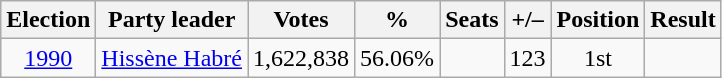<table class="wikitable" style="text-align:center">
<tr>
<th>Election</th>
<th>Party leader</th>
<th>Votes</th>
<th>%</th>
<th>Seats</th>
<th>+/–</th>
<th>Position</th>
<th>Result</th>
</tr>
<tr>
<td><a href='#'>1990</a></td>
<td><a href='#'>Hissène Habré</a></td>
<td>1,622,838</td>
<td>56.06%</td>
<td></td>
<td> 123</td>
<td> 1st</td>
<td></td>
</tr>
</table>
